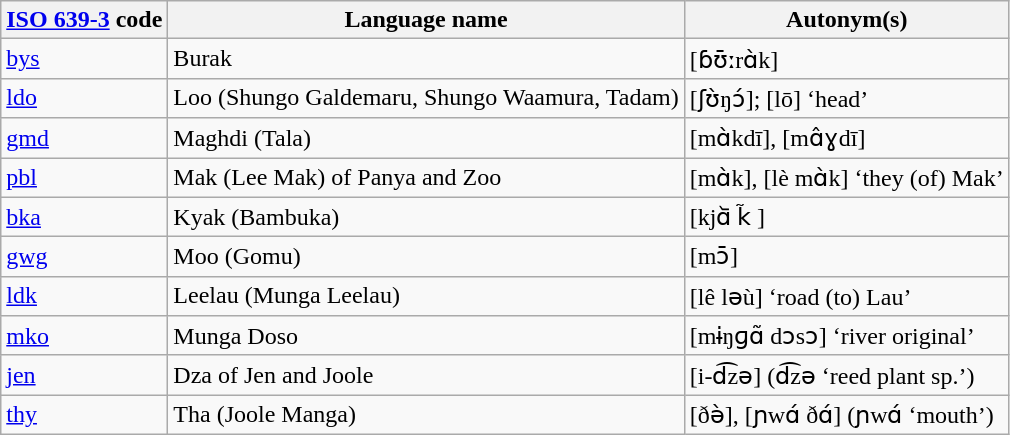<table class="wikitable">
<tr>
<th><a href='#'>ISO 639-3</a> code</th>
<th>Language name</th>
<th>Autonym(s)</th>
</tr>
<tr>
<td><a href='#'>bys</a></td>
<td>Burak</td>
<td>[ɓʊ̄ːrɑ̀k]</td>
</tr>
<tr>
<td><a href='#'>ldo</a></td>
<td>Loo (Shungo Galdemaru, Shungo Waamura, Tadam)</td>
<td>[ʃʊ̀ŋɔ́]; [lō] ‘head’</td>
</tr>
<tr>
<td><a href='#'>gmd</a></td>
<td>Maghdi (Tala)</td>
<td>[mɑ̀kdī], [mɑ̂ɣdī]</td>
</tr>
<tr>
<td><a href='#'>pbl</a></td>
<td>Mak (Lee Mak) of Panya and Zoo</td>
<td>[mɑ̀k], [lè mɑ̀k] ‘they (of) Mak’</td>
</tr>
<tr>
<td><a href='#'>bka</a></td>
<td>Kyak (Bambuka)</td>
<td>[kjɑ᷅ k̃ ]</td>
</tr>
<tr>
<td><a href='#'>gwg</a></td>
<td>Moo (Gomu)</td>
<td>[mɔ̄]</td>
</tr>
<tr>
<td><a href='#'>ldk</a></td>
<td>Leelau (Munga Leelau)</td>
<td>[lê ləù] ‘road (to) Lau’</td>
</tr>
<tr>
<td><a href='#'>mko</a></td>
<td>Munga Doso</td>
<td>[mɨŋɡɑ̃ dɔsɔ] ‘river original’</td>
</tr>
<tr>
<td><a href='#'>jen</a></td>
<td>Dza of Jen and Joole</td>
<td>[i-d͡zə] (d͡zə ‘reed plant sp.’)</td>
</tr>
<tr>
<td><a href='#'>thy</a></td>
<td>Tha (Joole Manga)</td>
<td>[ðə̀], [ɲwɑ́ ðɑ́] (ɲwɑ́ ‘mouth’)</td>
</tr>
</table>
